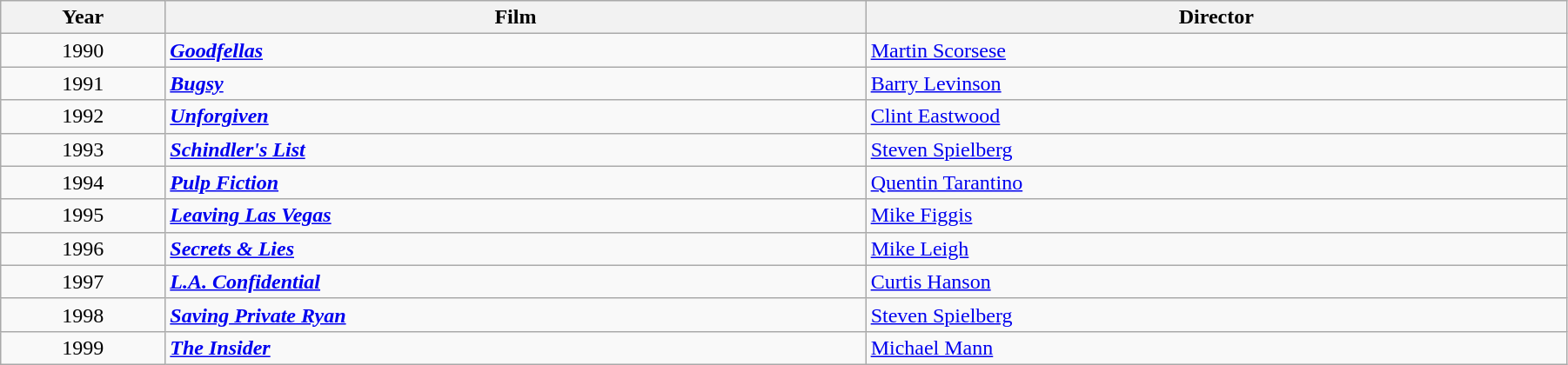<table class="wikitable" style="width:95%;" cellpadding="5">
<tr>
<th style="width:100px;"><strong>Year</strong></th>
<th style="width:450px;"><strong>Film</strong></th>
<th style="width:450px;"><strong>Director</strong></th>
</tr>
<tr>
<td style="text-align:center;">1990</td>
<td><strong><em><a href='#'>Goodfellas</a></em></strong></td>
<td><a href='#'>Martin Scorsese</a></td>
</tr>
<tr>
<td style="text-align:center;">1991</td>
<td><strong><em><a href='#'>Bugsy</a></em></strong></td>
<td><a href='#'>Barry Levinson</a></td>
</tr>
<tr>
<td style="text-align:center;">1992</td>
<td><strong><em><a href='#'>Unforgiven</a></em></strong></td>
<td><a href='#'>Clint Eastwood</a></td>
</tr>
<tr>
<td style="text-align:center;">1993</td>
<td><strong><em><a href='#'>Schindler's List</a></em></strong></td>
<td><a href='#'>Steven Spielberg</a></td>
</tr>
<tr>
<td style="text-align:center;">1994</td>
<td><strong><em><a href='#'>Pulp Fiction</a></em></strong></td>
<td><a href='#'>Quentin Tarantino</a></td>
</tr>
<tr>
<td style="text-align:center;">1995</td>
<td><strong><em><a href='#'>Leaving Las Vegas</a></em></strong></td>
<td><a href='#'>Mike Figgis</a></td>
</tr>
<tr>
<td style="text-align:center;">1996</td>
<td><strong><em><a href='#'>Secrets & Lies</a></em></strong></td>
<td><a href='#'>Mike Leigh</a></td>
</tr>
<tr>
<td style="text-align:center;">1997</td>
<td><strong><em><a href='#'>L.A. Confidential</a></em></strong></td>
<td><a href='#'>Curtis Hanson</a></td>
</tr>
<tr>
<td style="text-align:center;">1998</td>
<td><strong><em><a href='#'>Saving Private Ryan</a></em></strong></td>
<td><a href='#'>Steven Spielberg</a></td>
</tr>
<tr>
<td style="text-align:center;">1999</td>
<td><strong><em><a href='#'>The Insider</a></em></strong></td>
<td><a href='#'>Michael Mann</a></td>
</tr>
</table>
